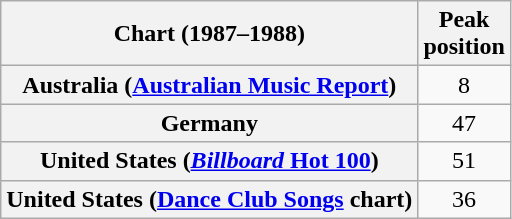<table class="wikitable sortable plainrowheaders">
<tr>
<th>Chart (1987–1988)</th>
<th>Peak<br>position</th>
</tr>
<tr>
<th scope="row">Australia (<a href='#'>Australian Music Report</a>)</th>
<td align="center">8</td>
</tr>
<tr>
<th scope="row">Germany</th>
<td align="center">47</td>
</tr>
<tr>
<th scope="row">United States (<a href='#'><em>Billboard</em> Hot 100</a>)</th>
<td align="center">51</td>
</tr>
<tr>
<th scope="row">United States (<a href='#'>Dance Club Songs</a> chart)</th>
<td align="center">36</td>
</tr>
</table>
